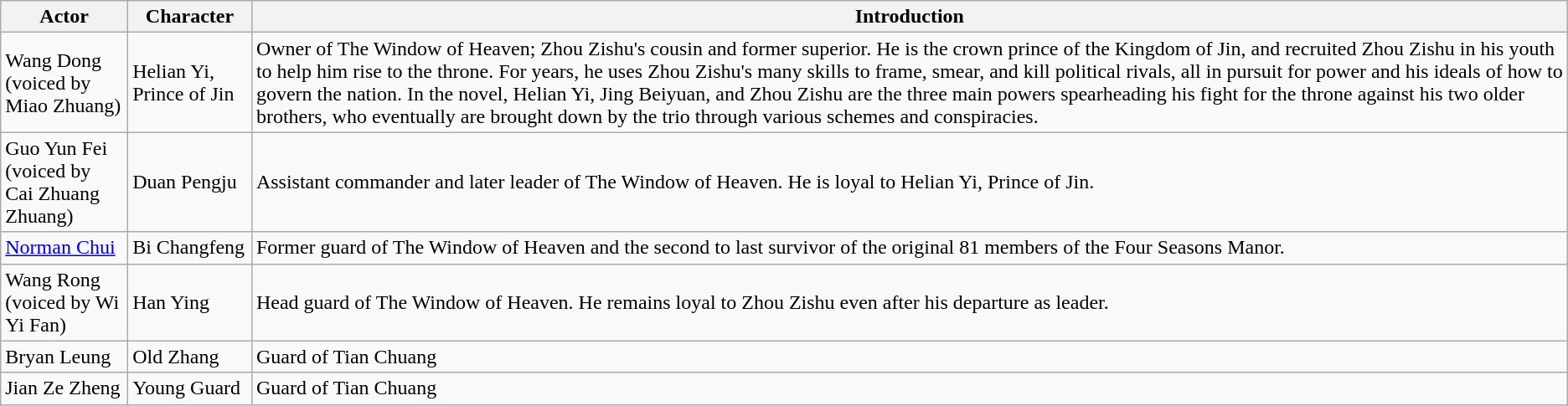<table class="wikitable">
<tr>
<th>Actor</th>
<th>Character</th>
<th>Introduction</th>
</tr>
<tr>
<td>Wang Dong<br>(voiced by Miao Zhuang)</td>
<td>Helian Yi, Prince of Jin</td>
<td>Owner of The Window of Heaven; Zhou Zishu's cousin and former superior. He is the crown prince of the Kingdom of Jin, and recruited Zhou Zishu in his youth to help him rise to the throne. For years, he uses Zhou Zishu's many skills to frame, smear, and kill political rivals, all in pursuit for power and his ideals of how to govern the nation. In the novel, Helian Yi, Jing Beiyuan, and Zhou Zishu are the three main powers spearheading his fight for the throne against his two older brothers, who eventually are brought down by the trio through various schemes and conspiracies.</td>
</tr>
<tr>
<td>Guo Yun Fei<br>(voiced by Cai Zhuang Zhuang)</td>
<td>Duan Pengju</td>
<td>Assistant commander and later leader of The Window of Heaven. He is loyal to Helian Yi, Prince of Jin.</td>
</tr>
<tr>
<td><a href='#'>Norman Chui</a></td>
<td>Bi Changfeng</td>
<td>Former guard of The Window of Heaven and the second to last survivor of the original 81 members of the Four Seasons Manor.</td>
</tr>
<tr>
<td>Wang Rong<br>(voiced by Wi Yi Fan)</td>
<td>Han Ying</td>
<td>Head guard of The Window of Heaven. He remains loyal to Zhou Zishu even after his departure as leader.</td>
</tr>
<tr>
<td>Bryan Leung</td>
<td>Old Zhang</td>
<td>Guard of Tian Chuang</td>
</tr>
<tr>
<td>Jian Ze Zheng</td>
<td>Young Guard</td>
<td>Guard of Tian Chuang</td>
</tr>
</table>
